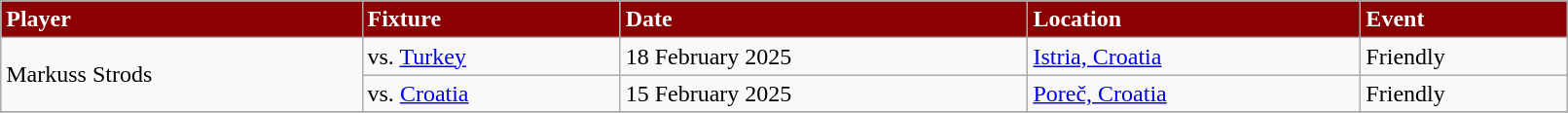<table class="wikitable" style="width:85%;">
<tr>
<th style="background:darkred; color:white; text-align:left;">Player</th>
<th style="background:darkred; color:white; text-align:left;">Fixture</th>
<th style="background:darkred; color:white; text-align:left;">Date</th>
<th style="background:darkred; color:white; text-align:left;">Location</th>
<th style="background:darkred; color:white; text-align:left;">Event</th>
</tr>
<tr>
<td rowspan="2">Markuss Strods</td>
<td>vs.  <a href='#'>Turkey</a></td>
<td>18 February 2025</td>
<td><a href='#'>Istria, Croatia</a></td>
<td>Friendly</td>
</tr>
<tr>
<td>vs.  <a href='#'>Croatia</a></td>
<td>15 February 2025</td>
<td><a href='#'>Poreč, Croatia</a></td>
<td>Friendly</td>
</tr>
<tr>
</tr>
</table>
